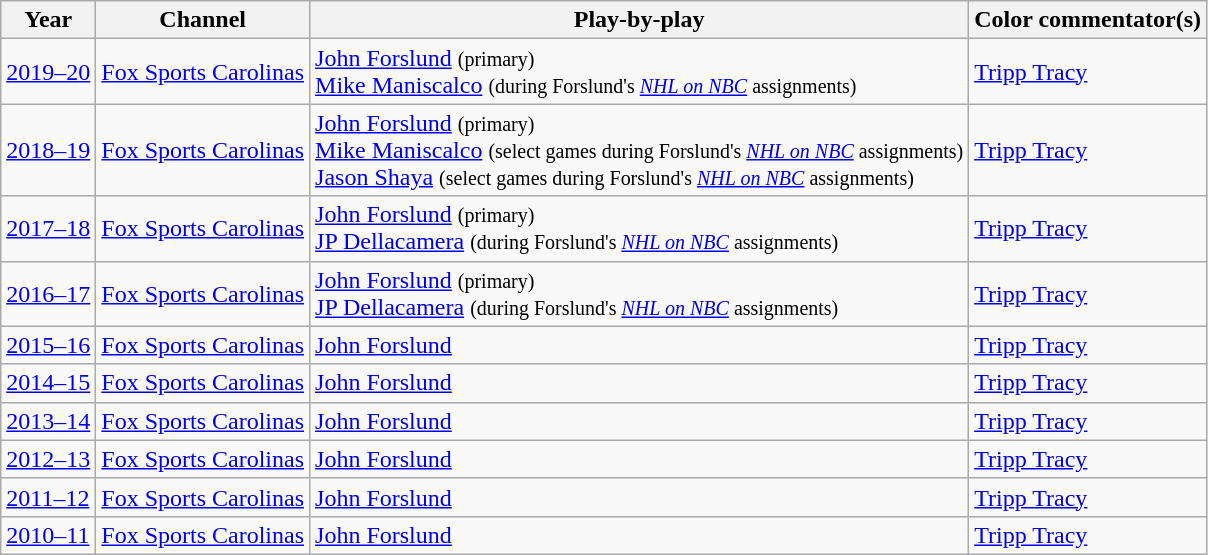<table class="wikitable">
<tr>
<th>Year</th>
<th>Channel</th>
<th>Play-by-play</th>
<th>Color commentator(s)</th>
</tr>
<tr>
<td><a href='#'>2019–20</a></td>
<td><a href='#'>Fox Sports Carolinas</a></td>
<td><a href='#'>John Forslund</a> <small>(primary)</small><br><a href='#'>Mike Maniscalco</a> <small>(during Forslund's <em><a href='#'>NHL on NBC</a></em> assignments)</small></td>
<td><a href='#'>Tripp Tracy</a></td>
</tr>
<tr>
<td><a href='#'>2018–19</a></td>
<td><a href='#'>Fox Sports Carolinas</a></td>
<td><a href='#'>John Forslund</a> <small>(primary)</small><br><a href='#'>Mike Maniscalco</a> <small>(select games during Forslund's <em><a href='#'>NHL on NBC</a></em> assignments)</small><br><a href='#'>Jason Shaya</a> <small>(select games during Forslund's <em><a href='#'>NHL on NBC</a></em> assignments)</small></td>
<td><a href='#'>Tripp Tracy</a></td>
</tr>
<tr>
<td><a href='#'>2017–18</a></td>
<td><a href='#'>Fox Sports Carolinas</a></td>
<td><a href='#'>John Forslund</a> <small>(primary)</small><br><a href='#'>JP Dellacamera</a> <small>(during Forslund's <em><a href='#'>NHL on NBC</a></em> assignments)</small></td>
<td><a href='#'>Tripp Tracy</a></td>
</tr>
<tr>
<td><a href='#'>2016–17</a></td>
<td><a href='#'>Fox Sports Carolinas</a></td>
<td><a href='#'>John Forslund</a> <small>(primary)</small><br><a href='#'>JP Dellacamera</a> <small>(during Forslund's <em><a href='#'>NHL on NBC</a></em> assignments)</small></td>
<td><a href='#'>Tripp Tracy</a></td>
</tr>
<tr>
<td><a href='#'>2015–16</a></td>
<td><a href='#'>Fox Sports Carolinas</a></td>
<td><a href='#'>John Forslund</a></td>
<td><a href='#'>Tripp Tracy</a></td>
</tr>
<tr>
<td><a href='#'>2014–15</a></td>
<td><a href='#'>Fox Sports Carolinas</a></td>
<td><a href='#'>John Forslund</a></td>
<td><a href='#'>Tripp Tracy</a></td>
</tr>
<tr>
<td><a href='#'>2013–14</a></td>
<td><a href='#'>Fox Sports Carolinas</a></td>
<td><a href='#'>John Forslund</a></td>
<td><a href='#'>Tripp Tracy</a></td>
</tr>
<tr>
<td><a href='#'>2012–13</a></td>
<td><a href='#'>Fox Sports Carolinas</a></td>
<td><a href='#'>John Forslund</a></td>
<td><a href='#'>Tripp Tracy</a></td>
</tr>
<tr>
<td><a href='#'>2011–12</a></td>
<td><a href='#'>Fox Sports Carolinas</a></td>
<td><a href='#'>John Forslund</a></td>
<td><a href='#'>Tripp Tracy</a></td>
</tr>
<tr>
<td><a href='#'>2010–11</a></td>
<td><a href='#'>Fox Sports Carolinas</a></td>
<td><a href='#'>John Forslund</a></td>
<td><a href='#'>Tripp Tracy</a></td>
</tr>
</table>
